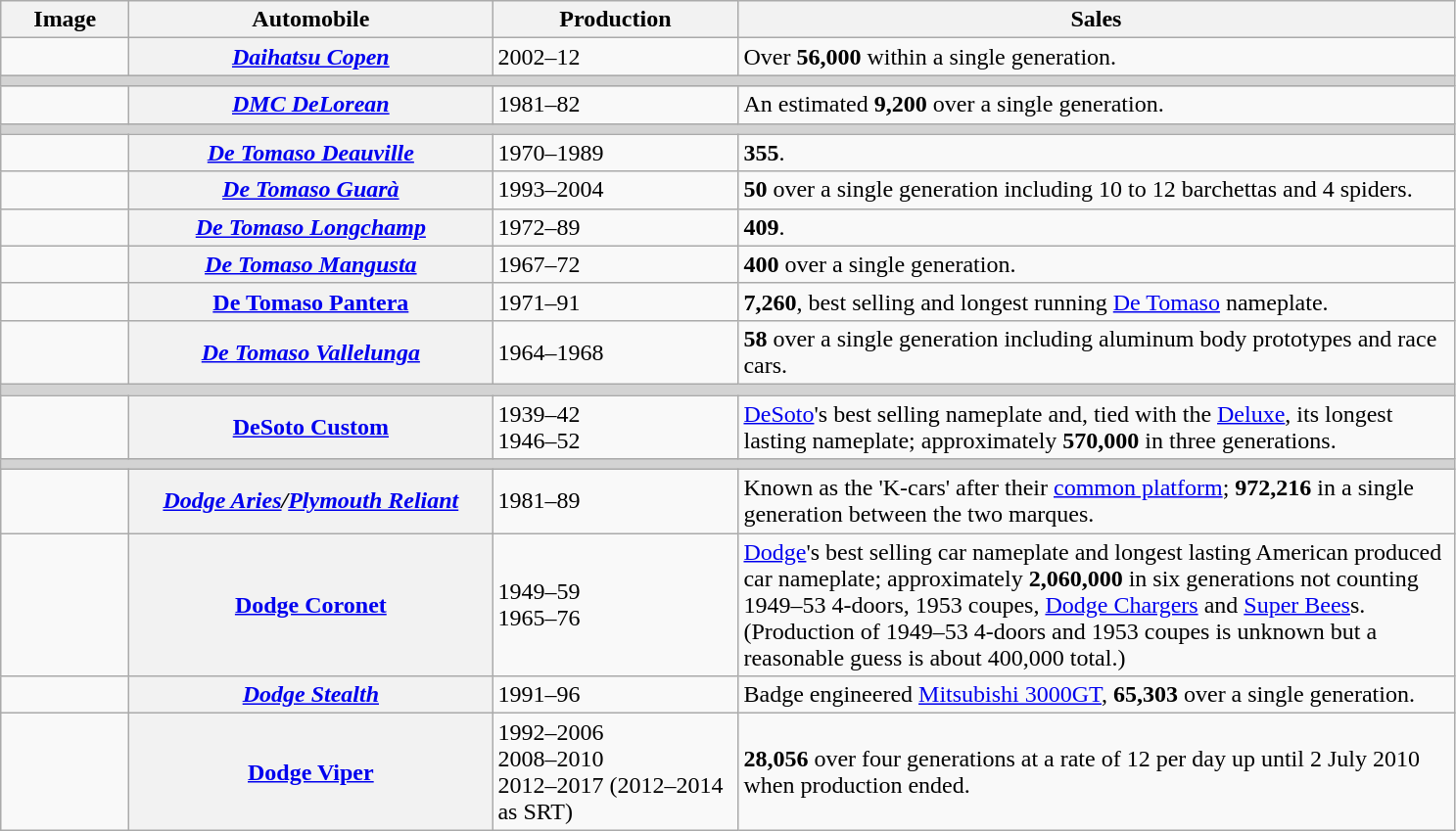<table class="wikitable sortable">
<tr>
<th style="width:5em">Image</th>
<th style="width:15em">Automobile</th>
<th style="width:10em">Production</th>
<th style="width:30em">Sales</th>
</tr>
<tr>
<td></td>
<th><em><a href='#'>Daihatsu Copen</a></em></th>
<td>2002–12</td>
<td>Over <strong>56,000</strong> within a single generation.</td>
</tr>
<tr style="background:lightgrey;">
<td colspan="4"></td>
</tr>
<tr>
<td></td>
<th><em><a href='#'>DMC DeLorean</a></em></th>
<td>1981–82</td>
<td>An estimated <strong>9,200</strong> over a single generation.</td>
</tr>
<tr style="background:lightgrey;">
<td colspan="4"></td>
</tr>
<tr>
<td></td>
<th><em><a href='#'>De Tomaso Deauville</a></em></th>
<td>1970–1989</td>
<td><strong>355</strong>.</td>
</tr>
<tr>
<td></td>
<th><em><a href='#'>De Tomaso Guarà</a></em></th>
<td>1993–2004</td>
<td><strong>50</strong>  over a single generation including 10 to 12 barchettas and 4 spiders.</td>
</tr>
<tr>
<td></td>
<th><em><a href='#'>De Tomaso Longchamp</a></em></th>
<td>1972–89</td>
<td><strong>409</strong>.</td>
</tr>
<tr>
<td></td>
<th><em><a href='#'>De Tomaso Mangusta</a></em></th>
<td>1967–72</td>
<td><strong>400</strong>  over a single generation.</td>
</tr>
<tr>
<td></td>
<th><a href='#'>De Tomaso Pantera</a></th>
<td>1971–91</td>
<td><strong>7,260</strong>, best selling and longest running <a href='#'>De Tomaso</a> nameplate.</td>
</tr>
<tr>
<td></td>
<th><em><a href='#'>De Tomaso Vallelunga</a></em></th>
<td>1964–1968</td>
<td><strong>58</strong> over a single generation including aluminum body prototypes and race cars.</td>
</tr>
<tr style="background:lightgrey;">
<td colspan="4"></td>
</tr>
<tr>
<td></td>
<th><a href='#'>DeSoto Custom</a></th>
<td>1939–42<br>1946–52</td>
<td><a href='#'>DeSoto</a>'s best selling nameplate and, tied with the <a href='#'>Deluxe</a>, its longest lasting nameplate; approximately <strong>570,000</strong> in three generations.</td>
</tr>
<tr style="background:lightgrey;">
<td colspan="4"></td>
</tr>
<tr>
<td></td>
<th><em><a href='#'>Dodge Aries</a>/<a href='#'>Plymouth Reliant</a></em></th>
<td>1981–89</td>
<td>Known as the 'K-cars' after their <a href='#'>common platform</a>; <strong>972,216</strong> in a single generation between the two marques.</td>
</tr>
<tr>
<td></td>
<th><a href='#'>Dodge Coronet</a></th>
<td>1949–59<br>1965–76</td>
<td><a href='#'>Dodge</a>'s best selling car nameplate and longest lasting American produced car nameplate; approximately <strong>2,060,000</strong> in six generations not counting 1949–53 4-doors, 1953 coupes, <a href='#'>Dodge Chargers</a> and <a href='#'>Super Bees</a>s. (Production of 1949–53 4-doors and 1953 coupes is unknown but a reasonable guess is about 400,000 total.)</td>
</tr>
<tr>
<td></td>
<th><em><a href='#'>Dodge Stealth</a></em></th>
<td>1991–96</td>
<td>Badge engineered <a href='#'>Mitsubishi 3000GT</a>, <strong>65,303</strong> over a single generation.</td>
</tr>
<tr>
<td></td>
<th><a href='#'>Dodge Viper</a></th>
<td>1992–2006<br>2008–2010<br>2012–2017 (2012–2014 as SRT)</td>
<td><strong>28,056</strong> over four generations at a rate of 12 per day up until 2 July 2010 when production ended.</td>
</tr>
</table>
